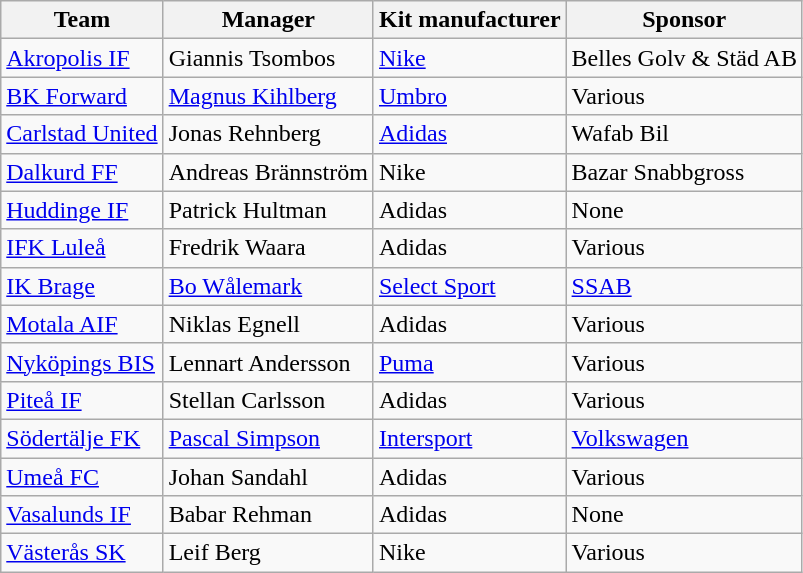<table class="wikitable sortable" border="1">
<tr>
<th>Team</th>
<th>Manager</th>
<th>Kit manufacturer</th>
<th>Sponsor</th>
</tr>
<tr>
<td><a href='#'>Akropolis IF</a></td>
<td> Giannis Tsombos</td>
<td><a href='#'>Nike</a></td>
<td>Belles Golv & Städ AB</td>
</tr>
<tr>
<td><a href='#'>BK Forward</a></td>
<td> <a href='#'>Magnus Kihlberg</a></td>
<td><a href='#'>Umbro</a></td>
<td>Various</td>
</tr>
<tr>
<td><a href='#'>Carlstad United</a></td>
<td> Jonas Rehnberg</td>
<td><a href='#'>Adidas</a></td>
<td>Wafab Bil</td>
</tr>
<tr>
<td><a href='#'>Dalkurd FF</a></td>
<td> Andreas Brännström</td>
<td>Nike</td>
<td>Bazar Snabbgross</td>
</tr>
<tr>
<td><a href='#'>Huddinge IF</a></td>
<td> Patrick Hultman</td>
<td>Adidas</td>
<td>None</td>
</tr>
<tr>
<td><a href='#'>IFK Luleå</a></td>
<td> Fredrik Waara</td>
<td>Adidas</td>
<td>Various</td>
</tr>
<tr>
<td><a href='#'>IK Brage</a></td>
<td> <a href='#'>Bo Wålemark</a></td>
<td><a href='#'>Select Sport</a></td>
<td><a href='#'>SSAB</a></td>
</tr>
<tr>
<td><a href='#'>Motala AIF</a></td>
<td> Niklas Egnell</td>
<td>Adidas</td>
<td>Various</td>
</tr>
<tr>
<td><a href='#'>Nyköpings BIS</a></td>
<td> Lennart Andersson</td>
<td><a href='#'>Puma</a></td>
<td>Various</td>
</tr>
<tr>
<td><a href='#'>Piteå IF</a></td>
<td> Stellan Carlsson</td>
<td>Adidas</td>
<td>Various</td>
</tr>
<tr>
<td><a href='#'>Södertälje FK</a></td>
<td> <a href='#'>Pascal Simpson</a></td>
<td><a href='#'>Intersport</a></td>
<td><a href='#'>Volkswagen</a></td>
</tr>
<tr>
<td><a href='#'>Umeå FC</a></td>
<td> Johan Sandahl</td>
<td>Adidas</td>
<td>Various</td>
</tr>
<tr>
<td><a href='#'>Vasalunds IF</a></td>
<td> Babar Rehman</td>
<td>Adidas</td>
<td>None</td>
</tr>
<tr>
<td><a href='#'>Västerås SK</a></td>
<td> Leif Berg</td>
<td>Nike</td>
<td>Various</td>
</tr>
</table>
